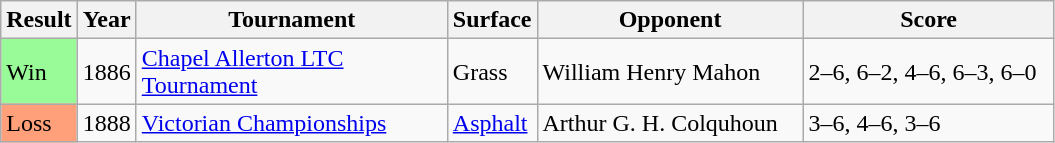<table class="sortable wikitable">
<tr>
<th>Result</th>
<th style="width:30px">Year</th>
<th style="width:200px">Tournament</th>
<th style="width:50px">Surface</th>
<th style="width:170px">Opponent</th>
<th style="width:160px" class="unsortable">Score</th>
</tr>
<tr>
<td style="background:#98fb98;">Win</td>
<td>1886</td>
<td><a href='#'>Chapel Allerton LTC Tournament</a></td>
<td>Grass</td>
<td> William Henry Mahon</td>
<td>2–6, 6–2, 4–6, 6–3, 6–0</td>
</tr>
<tr>
<td style="background:#ffa07a;">Loss</td>
<td>1888</td>
<td><a href='#'>Victorian Championships</a></td>
<td><a href='#'>Asphalt</a></td>
<td> Arthur G. H. Colquhoun</td>
<td>3–6, 4–6, 3–6</td>
</tr>
</table>
